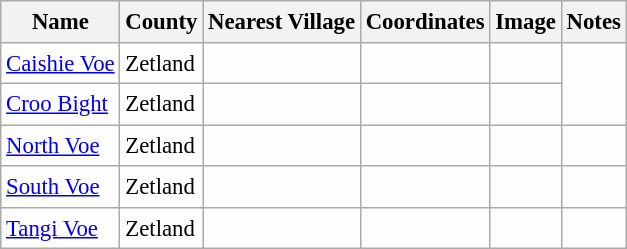<table class="wikitable sortable" style="table-layout:fixed;background-color:#FEFEFE;font-size:95%;padding:0.30em;line-height:1.35em;">
<tr>
<th scope="col">Name</th>
<th scope="col">County</th>
<th scope="col">Nearest Village</th>
<th scope="col" data-sort-type="number">Coordinates</th>
<th scope="col">Image</th>
<th scope="col">Notes</th>
</tr>
<tr>
<td><a href='#'>Caishie Voe</a></td>
<td>Zetland</td>
<td></td>
<td></td>
<td></td>
</tr>
<tr>
<td><a href='#'>Croo Bight</a></td>
<td>Zetland</td>
<td></td>
<td></td>
<td></td>
</tr>
<tr>
<td><a href='#'>North Voe</a></td>
<td>Zetland</td>
<td></td>
<td></td>
<td></td>
<td></td>
</tr>
<tr>
<td><a href='#'>South Voe</a></td>
<td>Zetland</td>
<td></td>
<td></td>
<td></td>
<td></td>
</tr>
<tr>
<td><a href='#'>Tangi Voe</a></td>
<td>Zetland</td>
<td></td>
<td></td>
<td></td>
<td></td>
</tr>
</table>
